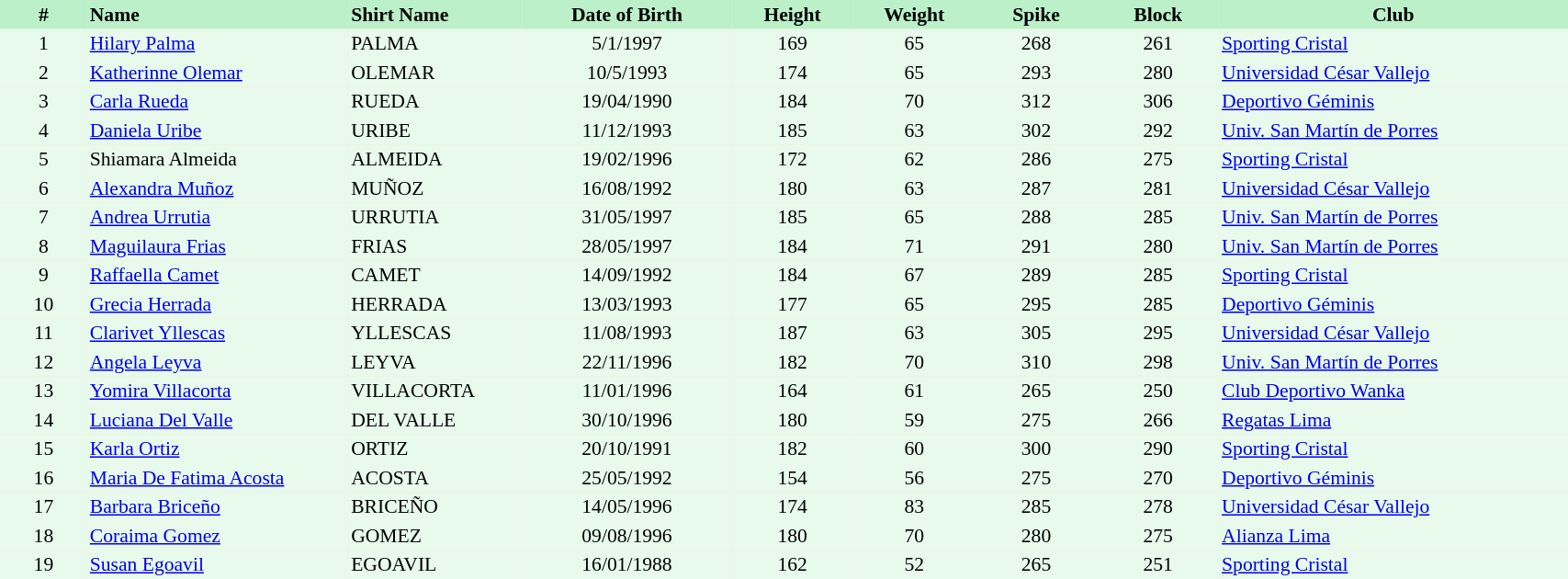<table border=0 cellpadding=2 cellspacing=0 bgcolor=#FFECCE style="text-align:center; font-size:90%;" width=90%>
<tr bgcolor=#BBF0C9>
<th width=5%>#</th>
<th width=15% align=left>Name</th>
<th width=10% align=left>Shirt Name</th>
<th width=12%>Date of Birth</th>
<th width=7%>Height</th>
<th width=7%>Weight</th>
<th width=7%>Spike</th>
<th width=7%>Block</th>
<th width=20%>Club</th>
</tr>
<tr bgcolor=#E7FAEC>
<td>1</td>
<td align=left><a href='#'>Hilary Palma</a></td>
<td align=left>PALMA</td>
<td>5/1/1997</td>
<td>169</td>
<td>65</td>
<td>268</td>
<td>261</td>
<td align=left><a href='#'>Sporting Cristal</a></td>
</tr>
<tr bgcolor=#E7FAEC>
<td>2</td>
<td align=left><a href='#'>Katherinne Olemar</a></td>
<td align=left>OLEMAR</td>
<td>10/5/1993</td>
<td>174</td>
<td>65</td>
<td>293</td>
<td>280</td>
<td align=left><a href='#'>Universidad César Vallejo</a></td>
</tr>
<tr bgcolor=#E7FAEC>
<td>3</td>
<td align=left><a href='#'>Carla Rueda</a></td>
<td align=left>RUEDA</td>
<td>19/04/1990</td>
<td>184</td>
<td>70</td>
<td>312</td>
<td>306</td>
<td align=left><a href='#'>Deportivo Géminis</a></td>
</tr>
<tr bgcolor=#E7FAEC>
<td>4</td>
<td align=left><a href='#'>Daniela Uribe</a></td>
<td align=left>URIBE</td>
<td>11/12/1993</td>
<td>185</td>
<td>63</td>
<td>302</td>
<td>292</td>
<td align=left><a href='#'>Univ. San Martín de Porres</a></td>
</tr>
<tr bgcolor=#E7FAEC>
<td>5</td>
<td align=left>Shiamara Almeida</td>
<td align=left>ALMEIDA</td>
<td>19/02/1996</td>
<td>172</td>
<td>62</td>
<td>286</td>
<td>275</td>
<td align=left><a href='#'>Sporting Cristal</a></td>
</tr>
<tr bgcolor=#E7FAEC>
<td>6</td>
<td align=left><a href='#'>Alexandra Muñoz</a></td>
<td align=left>MUÑOZ</td>
<td>16/08/1992</td>
<td>180</td>
<td>63</td>
<td>287</td>
<td>281</td>
<td align=left><a href='#'>Universidad César Vallejo</a></td>
</tr>
<tr bgcolor=#E7FAEC>
<td>7</td>
<td align=left><a href='#'>Andrea Urrutia</a></td>
<td align=left>URRUTIA</td>
<td>31/05/1997</td>
<td>185</td>
<td>65</td>
<td>288</td>
<td>285</td>
<td align=left><a href='#'>Univ. San Martín de Porres</a></td>
</tr>
<tr bgcolor=#E7FAEC>
<td>8</td>
<td align=left><a href='#'>Maguilaura Frias</a></td>
<td align=left>FRIAS</td>
<td>28/05/1997</td>
<td>184</td>
<td>71</td>
<td>291</td>
<td>280</td>
<td align=left><a href='#'>Univ. San Martín de Porres</a></td>
</tr>
<tr bgcolor=#E7FAEC>
<td>9</td>
<td align=left><a href='#'>Raffaella Camet</a></td>
<td align=left>CAMET</td>
<td>14/09/1992</td>
<td>184</td>
<td>67</td>
<td>289</td>
<td>285</td>
<td align=left><a href='#'>Sporting Cristal</a></td>
</tr>
<tr bgcolor=#E7FAEC>
<td>10</td>
<td align=left><a href='#'>Grecia Herrada</a></td>
<td align=left>HERRADA</td>
<td>13/03/1993</td>
<td>177</td>
<td>65</td>
<td>295</td>
<td>285</td>
<td align=left><a href='#'>Deportivo Géminis</a></td>
</tr>
<tr bgcolor=#E7FAEC>
<td>11</td>
<td align=left><a href='#'>Clarivet Yllescas</a></td>
<td align=left>YLLESCAS</td>
<td>11/08/1993</td>
<td>187</td>
<td>63</td>
<td>305</td>
<td>295</td>
<td align=left><a href='#'>Universidad César Vallejo</a></td>
</tr>
<tr bgcolor=#E7FAEC>
<td>12</td>
<td align=left><a href='#'>Angela Leyva</a></td>
<td align=left>LEYVA</td>
<td>22/11/1996</td>
<td>182</td>
<td>70</td>
<td>310</td>
<td>298</td>
<td align=left><a href='#'>Univ. San Martín de Porres</a></td>
</tr>
<tr bgcolor=#E7FAEC>
<td>13</td>
<td align=left><a href='#'>Yomira Villacorta</a></td>
<td align=left>VILLACORTA</td>
<td>11/01/1996</td>
<td>164</td>
<td>61</td>
<td>265</td>
<td>250</td>
<td align=left><a href='#'>Club Deportivo Wanka</a></td>
</tr>
<tr bgcolor=#E7FAEC>
<td>14</td>
<td align=left><a href='#'>Luciana Del Valle</a></td>
<td align=left>DEL VALLE</td>
<td>30/10/1996</td>
<td>180</td>
<td>59</td>
<td>275</td>
<td>266</td>
<td align=left><a href='#'>Regatas Lima</a></td>
</tr>
<tr bgcolor=#E7FAEC>
<td>15</td>
<td align=left><a href='#'>Karla Ortiz</a></td>
<td align=left>ORTIZ</td>
<td>20/10/1991</td>
<td>182</td>
<td>60</td>
<td>300</td>
<td>290</td>
<td align=left><a href='#'>Sporting Cristal</a></td>
</tr>
<tr bgcolor=#E7FAEC>
<td>16</td>
<td align=left><a href='#'>Maria De Fatima Acosta</a></td>
<td align=left>ACOSTA</td>
<td>25/05/1992</td>
<td>154</td>
<td>56</td>
<td>275</td>
<td>270</td>
<td align=left><a href='#'>Deportivo Géminis</a></td>
</tr>
<tr bgcolor=#E7FAEC>
<td>17</td>
<td align=left><a href='#'>Barbara Briceño</a></td>
<td align=left>BRICEÑO</td>
<td>14/05/1996</td>
<td>174</td>
<td>83</td>
<td>285</td>
<td>278</td>
<td align=left><a href='#'>Universidad César Vallejo</a></td>
</tr>
<tr bgcolor=#E7FAEC>
<td>18</td>
<td align=left><a href='#'>Coraima Gomez</a></td>
<td align=left>GOMEZ</td>
<td>09/08/1996</td>
<td>180</td>
<td>70</td>
<td>280</td>
<td>275</td>
<td align=left><a href='#'>Alianza Lima</a></td>
</tr>
<tr bgcolor=#E7FAEC>
<td>19</td>
<td align=left><a href='#'>Susan Egoavil</a></td>
<td align=left>EGOAVIL</td>
<td>16/01/1988</td>
<td>162</td>
<td>52</td>
<td>265</td>
<td>251</td>
<td align=left><a href='#'>Sporting Cristal</a></td>
</tr>
</table>
